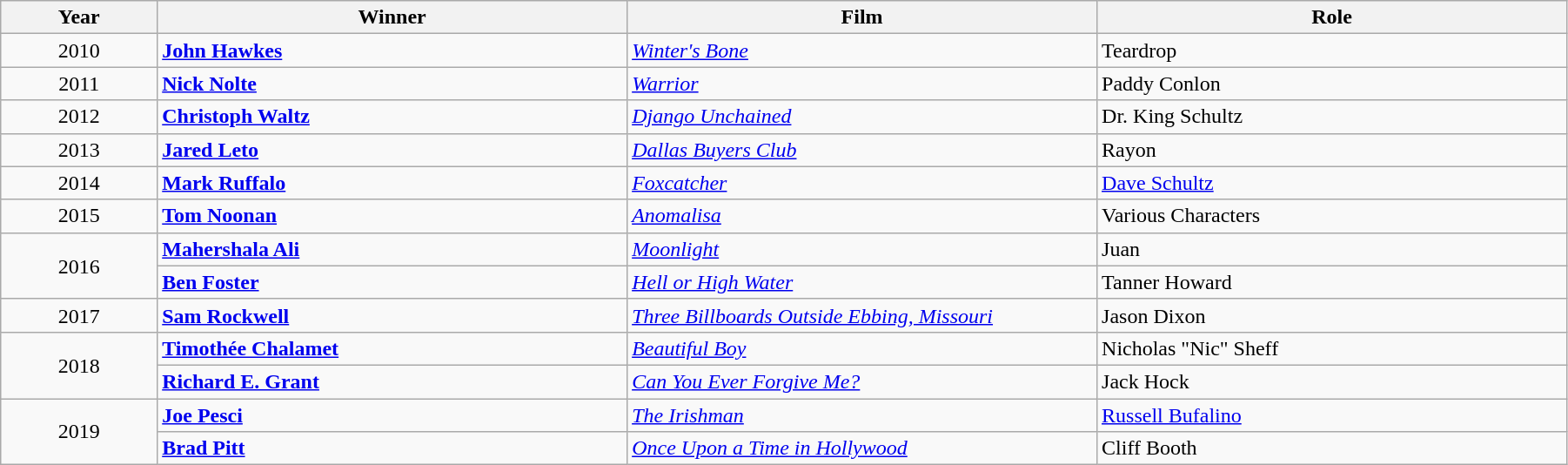<table class="wikitable" width="95%" cellpadding="5">
<tr>
<th width="10%"><strong>Year</strong></th>
<th width="30%"><strong>Winner</strong></th>
<th width="30%"><strong>Film</strong></th>
<th width="30%"><strong>Role</strong></th>
</tr>
<tr>
<td style="text-align:center;">2010</td>
<td><strong><a href='#'>John Hawkes</a></strong></td>
<td><em><a href='#'>Winter's Bone</a></em></td>
<td>Teardrop</td>
</tr>
<tr>
<td style="text-align:center;">2011</td>
<td><strong><a href='#'>Nick Nolte</a></strong></td>
<td><em><a href='#'>Warrior</a></em></td>
<td>Paddy Conlon</td>
</tr>
<tr>
<td style="text-align:center;">2012</td>
<td><strong><a href='#'>Christoph Waltz</a></strong></td>
<td><em><a href='#'>Django Unchained</a></em></td>
<td>Dr. King Schultz</td>
</tr>
<tr>
<td style="text-align:center;">2013</td>
<td><strong><a href='#'>Jared Leto</a></strong></td>
<td><em><a href='#'>Dallas Buyers Club</a></em></td>
<td>Rayon</td>
</tr>
<tr>
<td style="text-align:center;">2014</td>
<td><strong><a href='#'>Mark Ruffalo</a></strong></td>
<td><em><a href='#'>Foxcatcher</a></em></td>
<td><a href='#'>Dave Schultz</a></td>
</tr>
<tr>
<td style="text-align:center;">2015</td>
<td><strong><a href='#'>Tom Noonan</a></strong></td>
<td><em><a href='#'>Anomalisa</a></em></td>
<td>Various Characters</td>
</tr>
<tr>
<td rowspan=2 style="text-align:center;">2016</td>
<td><strong><a href='#'>Mahershala Ali</a></strong></td>
<td><em><a href='#'>Moonlight</a></em></td>
<td>Juan</td>
</tr>
<tr>
<td><strong><a href='#'>Ben Foster</a></strong></td>
<td><em><a href='#'>Hell or High Water</a></em></td>
<td>Tanner Howard</td>
</tr>
<tr>
<td style="text-align:center;">2017</td>
<td><strong><a href='#'>Sam Rockwell</a></strong></td>
<td><em><a href='#'>Three Billboards Outside Ebbing, Missouri</a></em></td>
<td>Jason Dixon</td>
</tr>
<tr>
<td rowspan=2 style="text-align:center;">2018</td>
<td><strong><a href='#'>Timothée Chalamet</a></strong></td>
<td><em><a href='#'>Beautiful Boy</a></em></td>
<td>Nicholas "Nic" Sheff</td>
</tr>
<tr>
<td><strong><a href='#'>Richard E. Grant</a></strong></td>
<td><em><a href='#'>Can You Ever Forgive Me?</a></em></td>
<td>Jack Hock</td>
</tr>
<tr>
<td rowspan=2 style="text-align:center;">2019</td>
<td><strong><a href='#'>Joe Pesci</a></strong></td>
<td><em><a href='#'>The Irishman</a></em></td>
<td><a href='#'>Russell Bufalino</a></td>
</tr>
<tr>
<td><strong><a href='#'>Brad Pitt</a></strong></td>
<td><em><a href='#'>Once Upon a Time in Hollywood</a></em></td>
<td>Cliff Booth</td>
</tr>
</table>
